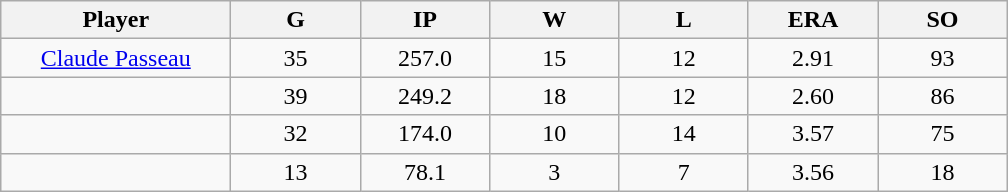<table class="wikitable sortable">
<tr>
<th bgcolor="#DDDDFF" width="16%">Player</th>
<th bgcolor="#DDDDFF" width="9%">G</th>
<th bgcolor="#DDDDFF" width="9%">IP</th>
<th bgcolor="#DDDDFF" width="9%">W</th>
<th bgcolor="#DDDDFF" width="9%">L</th>
<th bgcolor="#DDDDFF" width="9%">ERA</th>
<th bgcolor="#DDDDFF" width="9%">SO</th>
</tr>
<tr align="center">
<td><a href='#'>Claude Passeau</a></td>
<td>35</td>
<td>257.0</td>
<td>15</td>
<td>12</td>
<td>2.91</td>
<td>93</td>
</tr>
<tr align=center>
<td></td>
<td>39</td>
<td>249.2</td>
<td>18</td>
<td>12</td>
<td>2.60</td>
<td>86</td>
</tr>
<tr align="center">
<td></td>
<td>32</td>
<td>174.0</td>
<td>10</td>
<td>14</td>
<td>3.57</td>
<td>75</td>
</tr>
<tr align="center">
<td></td>
<td>13</td>
<td>78.1</td>
<td>3</td>
<td>7</td>
<td>3.56</td>
<td>18</td>
</tr>
</table>
